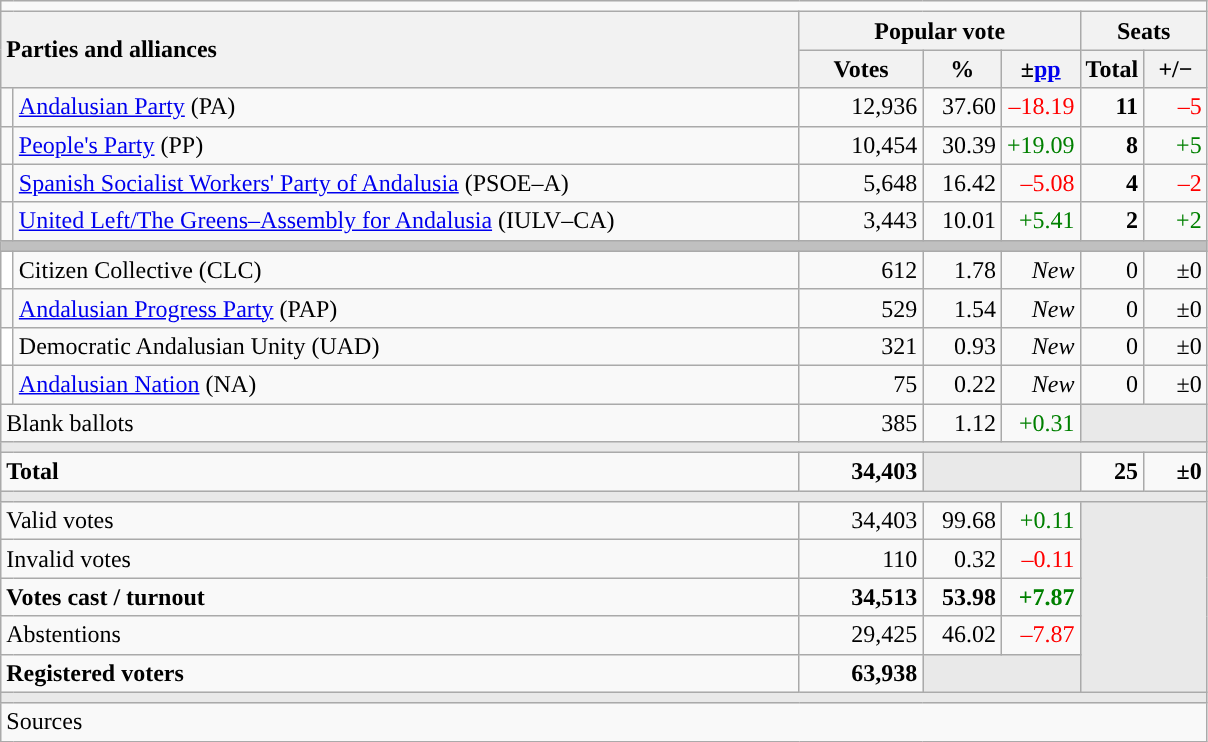<table class="wikitable" style="text-align:right;">
<tr>
<td colspan="7"></td>
</tr>
<tr>
<th style="text-align:left;" rowspan="2" colspan="2" width="525">Parties and alliances</th>
<th colspan="3">Popular vote</th>
<th colspan="2">Seats</th>
</tr>
<tr>
<th width="75">Votes</th>
<th width="45">%</th>
<th width="45">±<a href='#'>pp</a></th>
<th width="35">Total</th>
<th width="35">+/−</th>
</tr>
<tr>
<td width="1" style="color:inherit;background:"></td>
<td align="left"><a href='#'>Andalusian Party</a> (PA)</td>
<td>12,936</td>
<td>37.60</td>
<td style="color:red;">–18.19</td>
<td><strong>11</strong></td>
<td style="color:red;">–5</td>
</tr>
<tr>
<td style="color:inherit;background:"></td>
<td align="left"><a href='#'>People's Party</a> (PP)</td>
<td>10,454</td>
<td>30.39</td>
<td style="color:green;">+19.09</td>
<td><strong>8</strong></td>
<td style="color:green;">+5</td>
</tr>
<tr>
<td style="color:inherit;background:"></td>
<td align="left"><a href='#'>Spanish Socialist Workers' Party of Andalusia</a> (PSOE–A)</td>
<td>5,648</td>
<td>16.42</td>
<td style="color:red;">–5.08</td>
<td><strong>4</strong></td>
<td style="color:red;">–2</td>
</tr>
<tr>
<td style="color:inherit;background:"></td>
<td align="left"><a href='#'>United Left/The Greens–Assembly for Andalusia</a> (IULV–CA)</td>
<td>3,443</td>
<td>10.01</td>
<td style="color:green;">+5.41</td>
<td><strong>2</strong></td>
<td style="color:green;">+2</td>
</tr>
<tr>
<td colspan="7" bgcolor="#C0C0C0"></td>
</tr>
<tr>
<td bgcolor="white"></td>
<td align="left">Citizen Collective (CLC)</td>
<td>612</td>
<td>1.78</td>
<td><em>New</em></td>
<td>0</td>
<td>±0</td>
</tr>
<tr>
<td style="color:inherit;background:"></td>
<td align="left"><a href='#'>Andalusian Progress Party</a> (PAP)</td>
<td>529</td>
<td>1.54</td>
<td><em>New</em></td>
<td>0</td>
<td>±0</td>
</tr>
<tr>
<td bgcolor="white"></td>
<td align="left">Democratic Andalusian Unity (UAD)</td>
<td>321</td>
<td>0.93</td>
<td><em>New</em></td>
<td>0</td>
<td>±0</td>
</tr>
<tr>
<td style="color:inherit;background:"></td>
<td align="left"><a href='#'>Andalusian Nation</a> (NA)</td>
<td>75</td>
<td>0.22</td>
<td><em>New</em></td>
<td>0</td>
<td>±0</td>
</tr>
<tr>
<td align="left" colspan="2">Blank ballots</td>
<td>385</td>
<td>1.12</td>
<td style="color:green;">+0.31</td>
<td bgcolor="#E9E9E9" colspan="2"></td>
</tr>
<tr>
<td colspan="7" bgcolor="#E9E9E9"></td>
</tr>
<tr style="font-weight:bold;">
<td align="left" colspan="2">Total</td>
<td>34,403</td>
<td bgcolor="#E9E9E9" colspan="2"></td>
<td>25</td>
<td>±0</td>
</tr>
<tr>
<td colspan="7" bgcolor="#E9E9E9"></td>
</tr>
<tr>
<td align="left" colspan="2">Valid votes</td>
<td>34,403</td>
<td>99.68</td>
<td style="color:green;">+0.11</td>
<td bgcolor="#E9E9E9" colspan="2" rowspan="5"></td>
</tr>
<tr>
<td align="left" colspan="2">Invalid votes</td>
<td>110</td>
<td>0.32</td>
<td style="color:red;">–0.11</td>
</tr>
<tr style="font-weight:bold;">
<td align="left" colspan="2">Votes cast / turnout</td>
<td>34,513</td>
<td>53.98</td>
<td style="color:green;">+7.87</td>
</tr>
<tr>
<td align="left" colspan="2">Abstentions</td>
<td>29,425</td>
<td>46.02</td>
<td style="color:red;">–7.87</td>
</tr>
<tr style="font-weight:bold;">
<td align="left" colspan="2">Registered voters</td>
<td>63,938</td>
<td bgcolor="#E9E9E9" colspan="2"></td>
</tr>
<tr>
<td colspan="7" bgcolor="#E9E9E9"></td>
</tr>
<tr>
<td align="left" colspan="7">Sources</td>
</tr>
</table>
